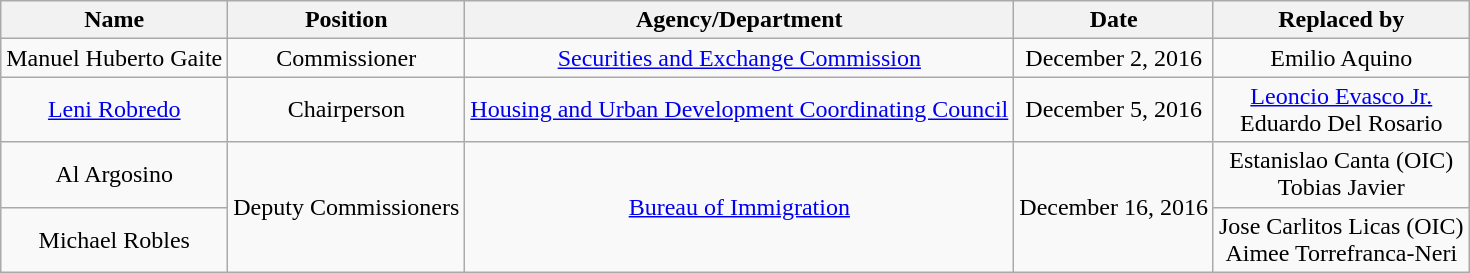<table class="wikitable sortable" style="text-align:center;">
<tr>
<th scope="col">Name</th>
<th scope="col">Position</th>
<th scope="col">Agency/Department</th>
<th scope="col">Date</th>
<th scope="col">Replaced by</th>
</tr>
<tr>
<td>Manuel Huberto Gaite</td>
<td>Commissioner</td>
<td><a href='#'>Securities and Exchange Commission</a></td>
<td>December 2, 2016</td>
<td>Emilio Aquino</td>
</tr>
<tr>
<td><a href='#'>Leni Robredo</a></td>
<td>Chairperson</td>
<td><a href='#'>Housing and Urban Development Coordinating Council</a></td>
<td>December 5, 2016</td>
<td><a href='#'>Leoncio Evasco Jr.</a> <br> Eduardo Del Rosario</td>
</tr>
<tr>
<td>Al Argosino</td>
<td rowspan="2">Deputy Commissioners</td>
<td rowspan="2"><a href='#'>Bureau of Immigration</a></td>
<td rowspan="2">December 16, 2016</td>
<td>Estanislao Canta (OIC) <br> Tobias Javier</td>
</tr>
<tr>
<td>Michael Robles</td>
<td>Jose Carlitos Licas (OIC) <br> Aimee Torrefranca-Neri</td>
</tr>
</table>
